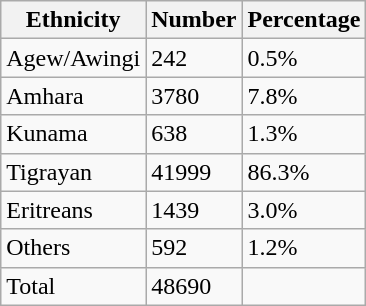<table class="wikitable">
<tr>
<th>Ethnicity</th>
<th>Number</th>
<th>Percentage</th>
</tr>
<tr>
<td>Agew/Awingi</td>
<td>242</td>
<td>0.5%</td>
</tr>
<tr>
<td>Amhara</td>
<td>3780</td>
<td>7.8%</td>
</tr>
<tr>
<td>Kunama</td>
<td>638</td>
<td>1.3%</td>
</tr>
<tr>
<td>Tigrayan</td>
<td>41999</td>
<td>86.3%</td>
</tr>
<tr>
<td>Eritreans</td>
<td>1439</td>
<td>3.0%</td>
</tr>
<tr>
<td>Others</td>
<td>592</td>
<td>1.2%</td>
</tr>
<tr>
<td>Total</td>
<td>48690</td>
<td></td>
</tr>
</table>
